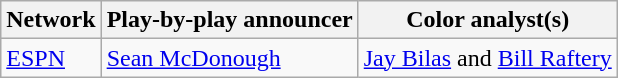<table class="wikitable">
<tr>
<th>Network</th>
<th>Play-by-play announcer</th>
<th>Color analyst(s)</th>
</tr>
<tr>
<td><a href='#'>ESPN</a></td>
<td><a href='#'>Sean McDonough</a></td>
<td><a href='#'>Jay Bilas</a> and <a href='#'>Bill Raftery</a></td>
</tr>
</table>
